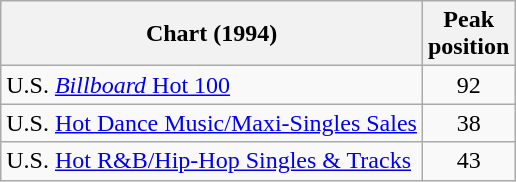<table class="wikitable sortable">
<tr>
<th align="left">Chart (1994)</th>
<th align="center">Peak<br>position</th>
</tr>
<tr>
<td align="left">U.S. <a href='#'><em>Billboard</em> Hot 100</a></td>
<td align="center">92</td>
</tr>
<tr>
<td align="left">U.S. <a href='#'>Hot Dance Music/Maxi-Singles Sales</a></td>
<td align="center">38</td>
</tr>
<tr>
<td align="left">U.S. <a href='#'>Hot R&B/Hip-Hop Singles & Tracks</a></td>
<td align="center">43</td>
</tr>
</table>
